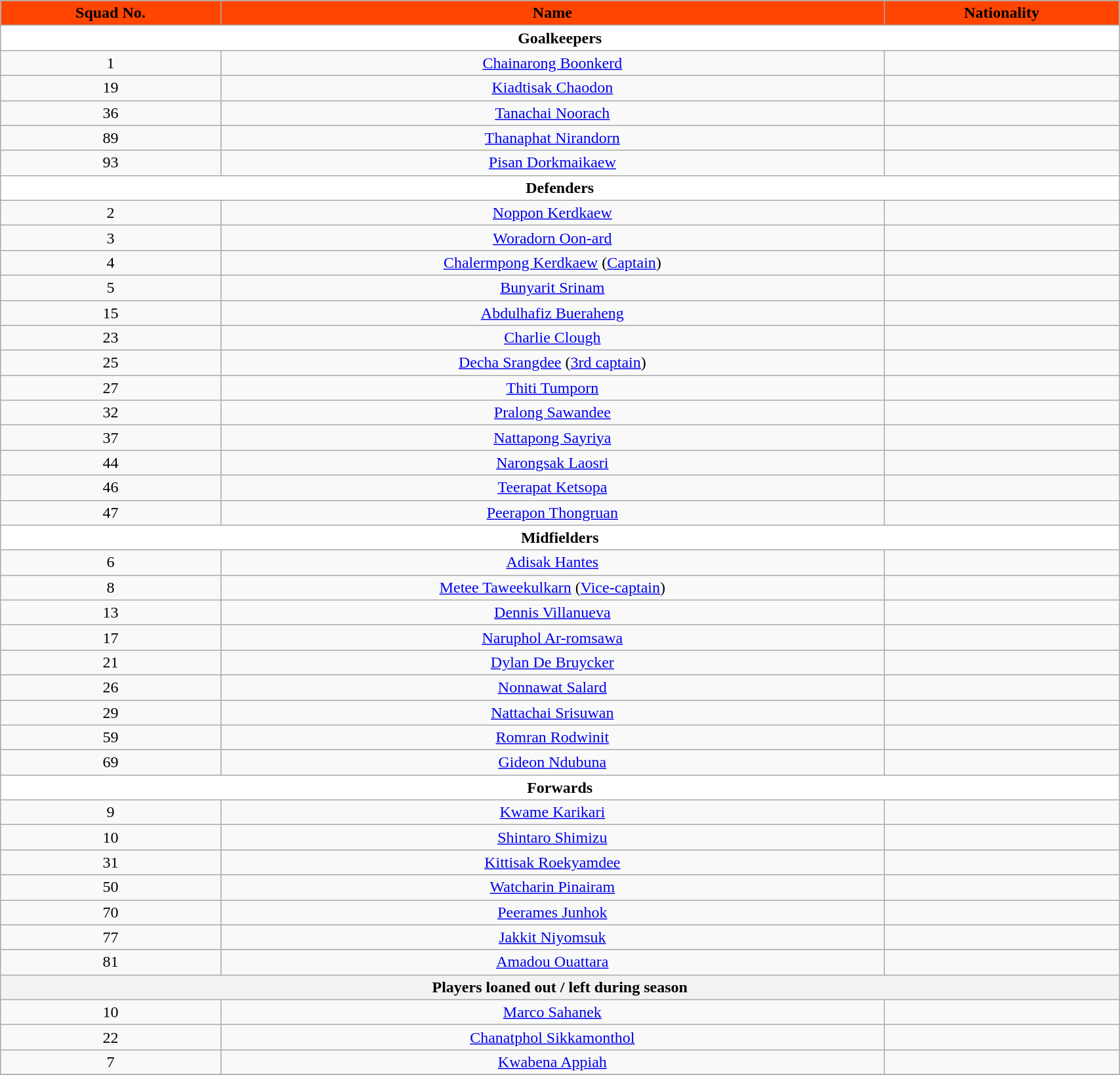<table class="wikitable" style="text-align:center; font-size:100%; width:90%;">
<tr>
<th style="background:#FF4500; color:black; text-align:center;">Squad No.</th>
<th style="background:#FF4500; color:black; text-align:center;">Name</th>
<th style="background:#FF4500; color:black; text-align:center;">Nationality</th>
</tr>
<tr>
<th colspan="8" style="background:white; color:black; text-align:center">Goalkeepers</th>
</tr>
<tr>
<td>1</td>
<td><a href='#'>Chainarong Boonkerd</a></td>
<td></td>
</tr>
<tr>
<td>19</td>
<td><a href='#'>Kiadtisak Chaodon</a></td>
<td></td>
</tr>
<tr>
<td>36</td>
<td><a href='#'>Tanachai Noorach</a></td>
<td></td>
</tr>
<tr>
<td>89</td>
<td><a href='#'>Thanaphat Nirandorn</a></td>
<td></td>
</tr>
<tr>
<td>93</td>
<td><a href='#'>Pisan Dorkmaikaew</a></td>
<td></td>
</tr>
<tr>
<th colspan="8" style="background:white; color:black; text-align:center">Defenders</th>
</tr>
<tr>
<td>2</td>
<td><a href='#'>Noppon Kerdkaew</a></td>
<td></td>
</tr>
<tr>
<td>3</td>
<td><a href='#'>Woradorn Oon-ard</a></td>
<td></td>
</tr>
<tr>
<td>4</td>
<td><a href='#'>Chalermpong Kerdkaew</a> (<a href='#'>Captain</a>)</td>
<td></td>
</tr>
<tr>
<td>5</td>
<td><a href='#'>Bunyarit Srinam</a></td>
<td></td>
</tr>
<tr>
<td>15</td>
<td><a href='#'>Abdulhafiz Bueraheng</a></td>
<td></td>
</tr>
<tr>
<td>23</td>
<td><a href='#'>Charlie Clough</a></td>
<td></td>
</tr>
<tr>
<td>25</td>
<td><a href='#'>Decha Srangdee</a> (<a href='#'>3rd captain</a>)</td>
<td></td>
</tr>
<tr>
<td>27</td>
<td><a href='#'>Thiti Tumporn</a></td>
<td></td>
</tr>
<tr>
<td>32</td>
<td><a href='#'>Pralong Sawandee</a></td>
<td></td>
</tr>
<tr>
<td>37</td>
<td><a href='#'>Nattapong Sayriya</a></td>
<td></td>
</tr>
<tr>
<td>44</td>
<td><a href='#'>Narongsak Laosri</a></td>
<td></td>
</tr>
<tr>
<td>46</td>
<td><a href='#'>Teerapat Ketsopa</a></td>
<td></td>
</tr>
<tr>
<td>47</td>
<td><a href='#'>Peerapon Thongruan</a></td>
<td></td>
</tr>
<tr>
<th colspan="8" style="background:white; color:black; text-align:center">Midfielders</th>
</tr>
<tr>
<td>6</td>
<td><a href='#'>Adisak Hantes</a></td>
<td></td>
</tr>
<tr>
<td>8</td>
<td><a href='#'>Metee Taweekulkarn</a> (<a href='#'>Vice-captain</a>)</td>
<td></td>
</tr>
<tr>
<td>13</td>
<td><a href='#'>Dennis Villanueva</a></td>
<td></td>
</tr>
<tr>
<td>17</td>
<td><a href='#'>Naruphol Ar-romsawa</a></td>
<td></td>
</tr>
<tr>
<td>21</td>
<td><a href='#'>Dylan De Bruycker</a></td>
<td></td>
</tr>
<tr>
<td>26</td>
<td><a href='#'>Nonnawat Salard</a></td>
<td></td>
</tr>
<tr>
<td>29</td>
<td><a href='#'>Nattachai Srisuwan</a></td>
<td></td>
</tr>
<tr>
<td>59</td>
<td><a href='#'>Romran Rodwinit</a></td>
<td></td>
</tr>
<tr>
<td>69</td>
<td><a href='#'>Gideon Ndubuna</a></td>
<td></td>
</tr>
<tr>
<th colspan="8" style="background:white; color:black; text-align:center">Forwards</th>
</tr>
<tr>
<td>9</td>
<td><a href='#'>Kwame Karikari</a></td>
<td></td>
</tr>
<tr>
<td>10</td>
<td><a href='#'>Shintaro Shimizu</a></td>
<td></td>
</tr>
<tr>
<td>31</td>
<td><a href='#'>Kittisak Roekyamdee</a></td>
<td></td>
</tr>
<tr>
<td>50</td>
<td><a href='#'>Watcharin Pinairam</a></td>
<td></td>
</tr>
<tr>
<td>70</td>
<td><a href='#'>Peerames Junhok</a></td>
<td></td>
</tr>
<tr>
<td>77</td>
<td><a href='#'>Jakkit Niyomsuk</a></td>
<td></td>
</tr>
<tr>
<td>81</td>
<td><a href='#'>Amadou Ouattara</a></td>
<td></td>
</tr>
<tr>
<th colspan="8" style="background:FF4500; color:black; text-align:center">Players loaned out / left during season</th>
</tr>
<tr>
<td>10</td>
<td><a href='#'>Marco Sahanek</a></td>
<td></td>
</tr>
<tr>
<td>22</td>
<td><a href='#'>Chanatphol Sikkamonthol</a></td>
<td></td>
</tr>
<tr>
<td>7</td>
<td><a href='#'>Kwabena Appiah</a></td>
<td></td>
</tr>
<tr>
</tr>
</table>
